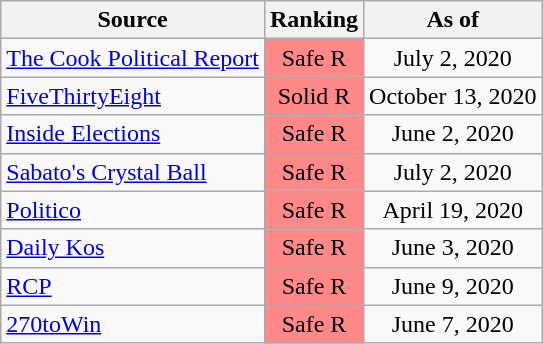<table class="wikitable" style="text-align:center">
<tr>
<th>Source</th>
<th>Ranking</th>
<th>As of</th>
</tr>
<tr>
<td align=left><a href='#'>The Cook Political Report</a></td>
<td style="background:#f88" data-sort-value=4>Safe R</td>
<td>July 2, 2020</td>
</tr>
<tr>
<td align=left><a href='#'>FiveThirtyEight</a></td>
<td style="background:#f88" data-sort-value=4>Solid R</td>
<td>October 13, 2020</td>
</tr>
<tr>
<td align=left><a href='#'>Inside Elections</a></td>
<td style="background:#f88" data-sort-value=4>Safe R</td>
<td>June 2, 2020</td>
</tr>
<tr>
<td align=left><a href='#'>Sabato's Crystal Ball</a></td>
<td style="background:#f88" data-sort-value=4>Safe R</td>
<td>July 2, 2020</td>
</tr>
<tr>
<td align=left><a href='#'>Politico</a></td>
<td style="background:#f88" data-sort-value=4>Safe R</td>
<td>April 19, 2020</td>
</tr>
<tr>
<td align=left><a href='#'>Daily Kos</a></td>
<td style="background:#f88" data-sort-value=4>Safe R</td>
<td>June 3, 2020</td>
</tr>
<tr>
<td align=left><a href='#'>RCP</a></td>
<td style="background:#f88" data-sort-value=4>Safe R</td>
<td>June 9, 2020</td>
</tr>
<tr>
<td align=left><a href='#'>270toWin</a></td>
<td style="background:#f88" data-sort-value=4>Safe R</td>
<td>June 7, 2020</td>
</tr>
</table>
